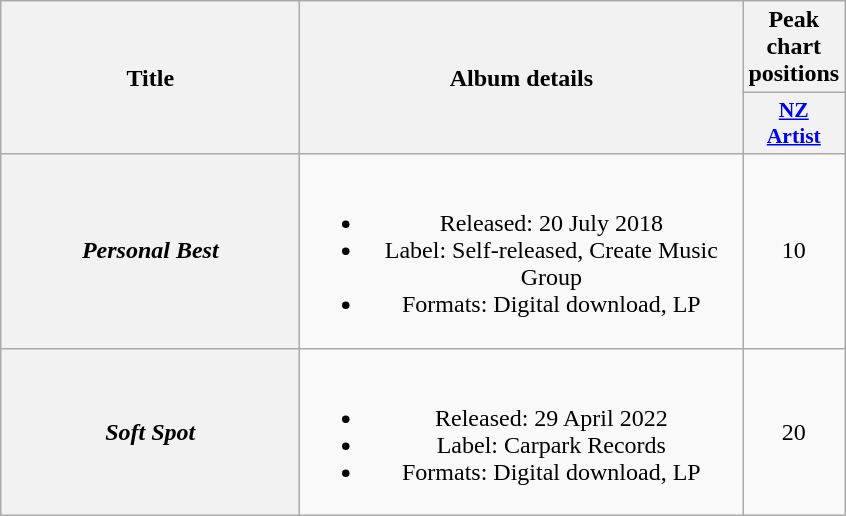<table class="wikitable plainrowheaders" style="text-align:center;">
<tr>
<th scope="col" rowspan="2" style="width:12em;">Title</th>
<th scope="col" rowspan="2" style="width:18em;">Album details</th>
<th scope="col" colspan="1">Peak chart positions</th>
</tr>
<tr>
<th scope="col" style="width:3em;font-size:90%;"><a href='#'>NZ<br>Artist</a><br></th>
</tr>
<tr>
<th scope="row"><em>Personal Best</em></th>
<td><br><ul><li>Released: 20 July 2018</li><li>Label: Self-released, Create Music Group</li><li>Formats: Digital download, LP</li></ul></td>
<td>10</td>
</tr>
<tr>
<th scope="row"><em>Soft Spot</em></th>
<td><br><ul><li>Released: 29 April 2022</li><li>Label: Carpark Records</li><li>Formats: Digital download, LP</li></ul></td>
<td>20</td>
</tr>
</table>
